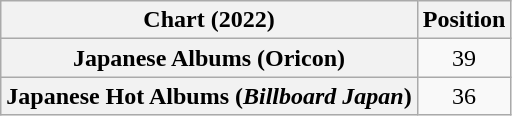<table class="wikitable plainrowheaders" style="text-align:center">
<tr>
<th scope="col">Chart (2022)</th>
<th scope="col">Position</th>
</tr>
<tr>
<th scope="row">Japanese Albums (Oricon)</th>
<td>39</td>
</tr>
<tr>
<th scope="row">Japanese Hot Albums (<em>Billboard Japan</em>)</th>
<td>36</td>
</tr>
</table>
